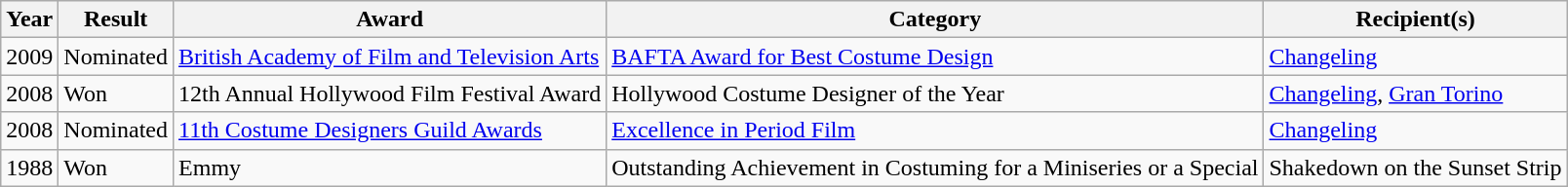<table class="wikitable sortable">
<tr>
<th>Year</th>
<th>Result</th>
<th>Award</th>
<th>Category</th>
<th>Recipient(s)</th>
</tr>
<tr>
<td>2009</td>
<td>Nominated</td>
<td><a href='#'>British Academy of Film and Television Arts</a></td>
<td><a href='#'>BAFTA Award for Best Costume Design</a></td>
<td><a href='#'>Changeling</a></td>
</tr>
<tr>
<td>2008</td>
<td>Won</td>
<td>12th Annual Hollywood Film Festival Award</td>
<td>Hollywood Costume Designer of the Year</td>
<td><a href='#'>Changeling</a>, <a href='#'>Gran Torino</a></td>
</tr>
<tr>
<td>2008</td>
<td>Nominated</td>
<td><a href='#'>11th Costume Designers Guild Awards</a></td>
<td><a href='#'>Excellence in Period Film</a></td>
<td><a href='#'>Changeling</a></td>
</tr>
<tr>
<td>1988</td>
<td>Won</td>
<td>Emmy</td>
<td>Outstanding Achievement in Costuming for a Miniseries or a Special</td>
<td>Shakedown on the Sunset Strip</td>
</tr>
</table>
